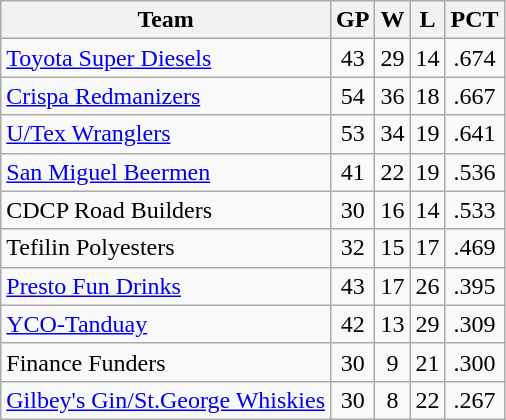<table class="wikitable sortable" style="text-align:center;">
<tr>
<th>Team</th>
<th>GP</th>
<th>W</th>
<th>L</th>
<th>PCT</th>
</tr>
<tr>
<td align=left><a href='#'>Toyota Super Diesels</a></td>
<td>43</td>
<td>29</td>
<td>14</td>
<td>.674</td>
</tr>
<tr>
<td align=left><a href='#'>Crispa Redmanizers</a></td>
<td>54</td>
<td>36</td>
<td>18</td>
<td>.667</td>
</tr>
<tr>
<td align=left><a href='#'>U/Tex Wranglers</a></td>
<td>53</td>
<td>34</td>
<td>19</td>
<td>.641</td>
</tr>
<tr>
<td align=left><a href='#'>San Miguel Beermen</a></td>
<td>41</td>
<td>22</td>
<td>19</td>
<td>.536</td>
</tr>
<tr>
<td align=left>CDCP Road Builders</td>
<td>30</td>
<td>16</td>
<td>14</td>
<td>.533</td>
</tr>
<tr>
<td align=left>Tefilin Polyesters</td>
<td>32</td>
<td>15</td>
<td>17</td>
<td>.469</td>
</tr>
<tr>
<td align=left><a href='#'>Presto Fun Drinks</a></td>
<td>43</td>
<td>17</td>
<td>26</td>
<td>.395</td>
</tr>
<tr>
<td align=left><a href='#'>YCO-Tanduay</a></td>
<td>42</td>
<td>13</td>
<td>29</td>
<td>.309</td>
</tr>
<tr>
<td align=left>Finance Funders</td>
<td>30</td>
<td>9</td>
<td>21</td>
<td>.300</td>
</tr>
<tr>
<td align=left><a href='#'>Gilbey's Gin/St.George Whiskies</a></td>
<td>30</td>
<td>8</td>
<td>22</td>
<td>.267</td>
</tr>
</table>
